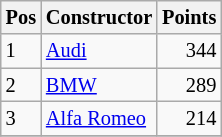<table class="wikitable"   style="font-size:   85%;">
<tr>
<th>Pos</th>
<th>Constructor</th>
<th>Points</th>
</tr>
<tr>
<td>1</td>
<td> <a href='#'>Audi</a></td>
<td align="right">344</td>
</tr>
<tr>
<td>2</td>
<td> <a href='#'>BMW</a></td>
<td align="right">289</td>
</tr>
<tr>
<td>3</td>
<td> <a href='#'>Alfa Romeo</a></td>
<td align="right">214</td>
</tr>
<tr>
</tr>
</table>
